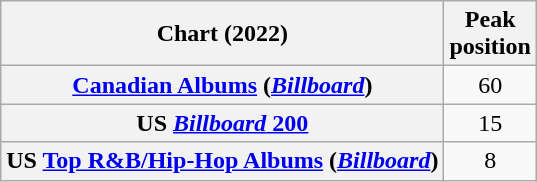<table class="wikitable sortable plainrowheaders" style="text-align:center">
<tr>
<th scope="col">Chart (2022)</th>
<th scope="col">Peak<br>position</th>
</tr>
<tr>
<th scope="row"><a href='#'>Canadian Albums</a> (<em><a href='#'>Billboard</a></em>)</th>
<td>60</td>
</tr>
<tr>
<th scope="row">US <a href='#'><em>Billboard</em> 200</a></th>
<td>15</td>
</tr>
<tr>
<th scope="row">US <a href='#'>Top R&B/Hip-Hop Albums</a> (<em><a href='#'>Billboard</a></em>)</th>
<td>8</td>
</tr>
</table>
